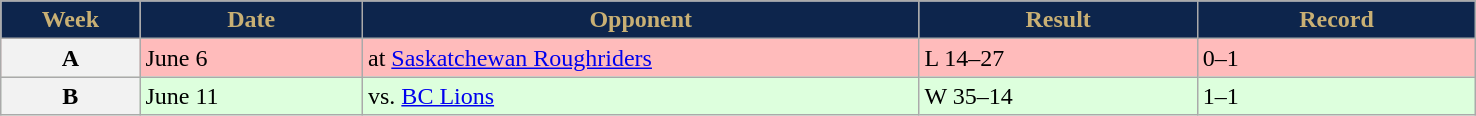<table class="wikitable sortable">
<tr>
<th style="background:#0d254c;color:#c9b074;"  width="5%">Week</th>
<th style="background:#0d254c;color:#c9b074;"  width="8%">Date</th>
<th style="background:#0d254c;color:#c9b074;"  width="20%">Opponent</th>
<th style="background:#0d254c;color:#c9b074;"  width="10%">Result</th>
<th style="background:#0d254c;color:#c9b074;"  width="10%">Record</th>
</tr>
<tr style="background:#ffbbbb">
<th>A</th>
<td>June 6</td>
<td>at <a href='#'>Saskatchewan Roughriders</a></td>
<td>L 14–27</td>
<td>0–1</td>
</tr>
<tr style="background:#ddffdd">
<th>B</th>
<td>June 11</td>
<td>vs. <a href='#'>BC Lions</a></td>
<td>W 35–14</td>
<td>1–1</td>
</tr>
</table>
